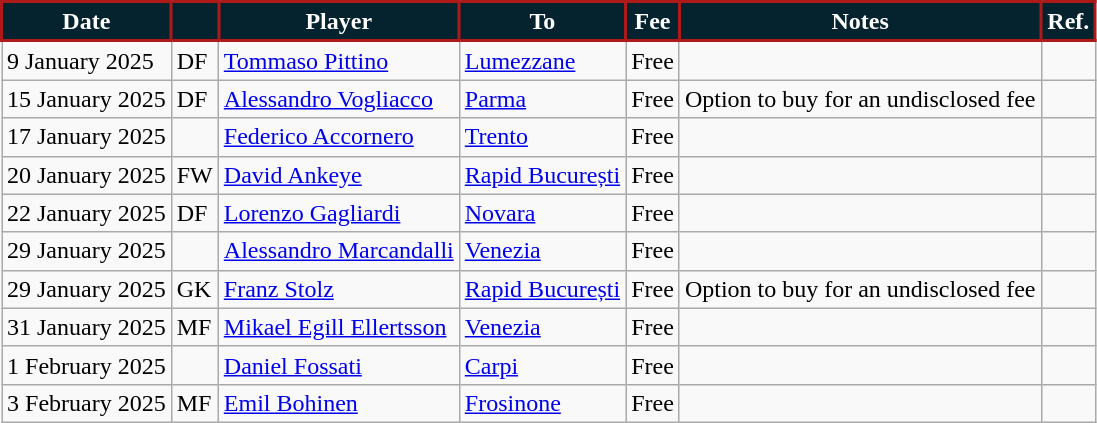<table class="wikitable">
<tr>
<th style="background:#05232F;color:white;border:2px solid #AE1919">Date</th>
<th style="background:#05232F;color:white;border:2px solid #AE1919"></th>
<th style="background:#05232F;color:white;border:2px solid #AE1919">Player</th>
<th style="background:#05232F;color:white;border:2px solid #AE1919">To</th>
<th style="background:#05232F;color:white;border:2px solid #AE1919">Fee</th>
<th style="background:#05232F;color:white;border:2px solid #AE1919">Notes</th>
<th style="background:#05232F;color:white;border:2px solid #AE1919">Ref.</th>
</tr>
<tr>
<td>9 January 2025</td>
<td>DF</td>
<td> <a href='#'>Tommaso Pittino</a></td>
<td> <a href='#'>Lumezzane</a></td>
<td>Free</td>
<td></td>
<td></td>
</tr>
<tr>
<td>15 January 2025</td>
<td>DF</td>
<td> <a href='#'>Alessandro Vogliacco</a></td>
<td> <a href='#'>Parma</a></td>
<td>Free</td>
<td>Option to buy for an undisclosed fee</td>
<td></td>
</tr>
<tr>
<td>17 January 2025</td>
<td></td>
<td> <a href='#'>Federico Accornero</a></td>
<td> <a href='#'>Trento</a></td>
<td>Free</td>
<td></td>
<td></td>
</tr>
<tr>
<td>20 January 2025</td>
<td>FW</td>
<td> <a href='#'>David Ankeye</a></td>
<td> <a href='#'>Rapid București</a></td>
<td>Free</td>
<td></td>
<td></td>
</tr>
<tr>
<td>22 January 2025</td>
<td>DF</td>
<td> <a href='#'>Lorenzo Gagliardi</a></td>
<td> <a href='#'>Novara</a></td>
<td>Free</td>
<td></td>
<td></td>
</tr>
<tr>
<td>29 January 2025</td>
<td></td>
<td> <a href='#'>Alessandro Marcandalli</a></td>
<td> <a href='#'>Venezia</a></td>
<td>Free</td>
<td></td>
<td></td>
</tr>
<tr>
<td>29 January 2025</td>
<td>GK</td>
<td> <a href='#'>Franz Stolz</a></td>
<td> <a href='#'>Rapid București</a></td>
<td>Free</td>
<td>Option to buy for an undisclosed fee</td>
<td></td>
</tr>
<tr>
<td>31 January 2025</td>
<td>MF</td>
<td> <a href='#'>Mikael Egill Ellertsson</a></td>
<td> <a href='#'>Venezia</a></td>
<td>Free</td>
<td></td>
<td></td>
</tr>
<tr>
<td>1 February 2025</td>
<td></td>
<td> <a href='#'>Daniel Fossati</a></td>
<td> <a href='#'>Carpi</a></td>
<td>Free</td>
<td></td>
<td></td>
</tr>
<tr>
<td>3 February 2025</td>
<td>MF</td>
<td> <a href='#'>Emil Bohinen</a></td>
<td> <a href='#'>Frosinone</a></td>
<td>Free</td>
<td></td>
<td></td>
</tr>
</table>
